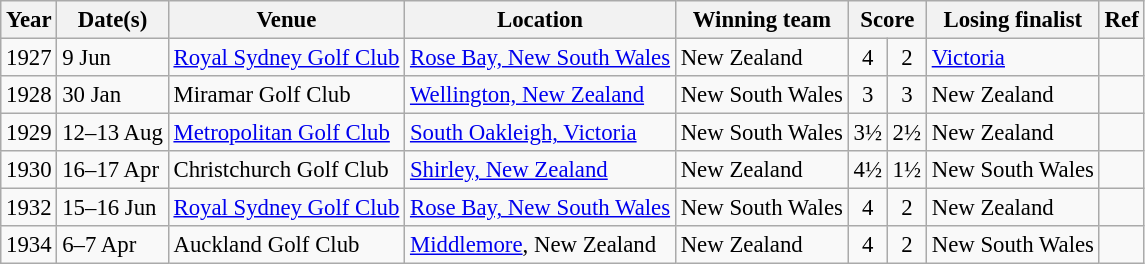<table class="wikitable" style="font-size:95%;">
<tr>
<th>Year</th>
<th>Date(s)</th>
<th>Venue</th>
<th>Location</th>
<th>Winning team</th>
<th colspan="2">Score</th>
<th>Losing finalist</th>
<th>Ref</th>
</tr>
<tr>
<td>1927</td>
<td>9 Jun</td>
<td><a href='#'>Royal Sydney Golf Club</a></td>
<td><a href='#'>Rose Bay, New South Wales</a></td>
<td>New Zealand</td>
<td align="center">4</td>
<td align="center">2</td>
<td><a href='#'>Victoria</a></td>
<td></td>
</tr>
<tr>
<td>1928</td>
<td>30 Jan</td>
<td>Miramar Golf Club</td>
<td><a href='#'>Wellington, New Zealand</a></td>
<td>New South Wales</td>
<td align="center">3</td>
<td align="center">3</td>
<td>New Zealand</td>
<td></td>
</tr>
<tr>
<td>1929</td>
<td>12–13 Aug</td>
<td><a href='#'>Metropolitan Golf Club</a></td>
<td><a href='#'>South Oakleigh, Victoria</a></td>
<td>New South Wales</td>
<td align="center">3½</td>
<td align="center">2½</td>
<td>New Zealand</td>
<td></td>
</tr>
<tr>
<td>1930</td>
<td>16–17 Apr</td>
<td>Christchurch Golf Club</td>
<td><a href='#'>Shirley, New Zealand</a></td>
<td>New Zealand</td>
<td align="center">4½</td>
<td align="center">1½</td>
<td>New South Wales</td>
<td></td>
</tr>
<tr>
<td>1932</td>
<td>15–16 Jun</td>
<td><a href='#'>Royal Sydney Golf Club</a></td>
<td><a href='#'>Rose Bay, New South Wales</a></td>
<td>New South Wales</td>
<td align="center">4</td>
<td align="center">2</td>
<td>New Zealand</td>
<td></td>
</tr>
<tr>
<td>1934</td>
<td>6–7 Apr</td>
<td>Auckland Golf Club</td>
<td><a href='#'>Middlemore</a>, New Zealand</td>
<td>New Zealand</td>
<td align="center">4</td>
<td align="center">2</td>
<td>New South Wales</td>
<td></td>
</tr>
</table>
